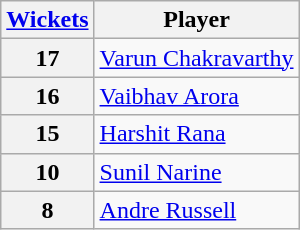<table class="wikitable">
<tr>
<th scope=col><a href='#'>Wickets</a></th>
<th scope=col>Player</th>
</tr>
<tr>
<th scope=row>17</th>
<td><a href='#'>Varun Chakravarthy</a></td>
</tr>
<tr>
<th scope="row">16</th>
<td><a href='#'>Vaibhav Arora</a></td>
</tr>
<tr>
<th scope="row">15</th>
<td><a href='#'>Harshit Rana</a></td>
</tr>
<tr>
<th scope="row">10</th>
<td><a href='#'>Sunil Narine</a></td>
</tr>
<tr>
<th scope=row>8</th>
<td><a href='#'>Andre Russell</a></td>
</tr>
</table>
